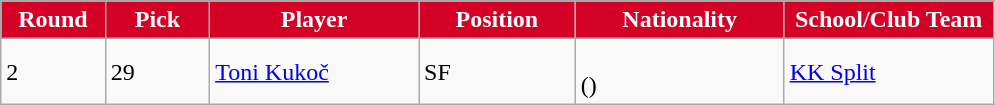<table class="wikitable sortable sortable">
<tr>
<th style="background:#D40026; color:#FFFFFF" width="10%">Round</th>
<th style="background:#D40026; color:#FFFFFF" width="10%">Pick</th>
<th style="background:#D40026; color:#FFFFFF" width="20%">Player</th>
<th style="background:#D40026; color:#FFFFFF" width="15%">Position</th>
<th style="background:#D40026; color:#FFFFFF" width="20%">Nationality</th>
<th style="background:#D40026; color:#FFFFFF" width="20%">School/Club Team</th>
</tr>
<tr>
<td>2</td>
<td>29</td>
<td><a href='#'>Toni Kukoč</a></td>
<td>SF</td>
<td><br> ()</td>
<td><a href='#'>KK Split</a></td>
</tr>
</table>
